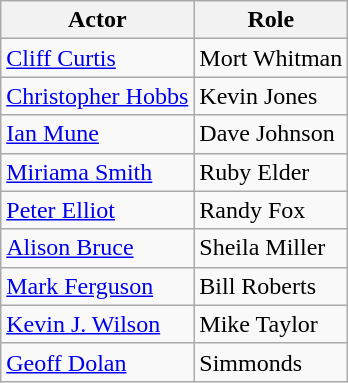<table class="wikitable">
<tr>
<th>Actor</th>
<th>Role</th>
</tr>
<tr>
<td><a href='#'>Cliff Curtis</a></td>
<td>Mort Whitman</td>
</tr>
<tr>
<td><a href='#'>Christopher Hobbs</a></td>
<td>Kevin Jones</td>
</tr>
<tr>
<td><a href='#'>Ian Mune</a></td>
<td>Dave Johnson</td>
</tr>
<tr>
<td><a href='#'>Miriama Smith</a></td>
<td>Ruby Elder</td>
</tr>
<tr>
<td><a href='#'>Peter Elliot</a></td>
<td>Randy Fox</td>
</tr>
<tr>
<td><a href='#'>Alison Bruce</a></td>
<td>Sheila Miller</td>
</tr>
<tr>
<td><a href='#'>Mark Ferguson</a></td>
<td>Bill Roberts</td>
</tr>
<tr>
<td><a href='#'>Kevin J. Wilson</a></td>
<td>Mike Taylor</td>
</tr>
<tr>
<td><a href='#'>Geoff Dolan</a></td>
<td>Simmonds</td>
</tr>
</table>
